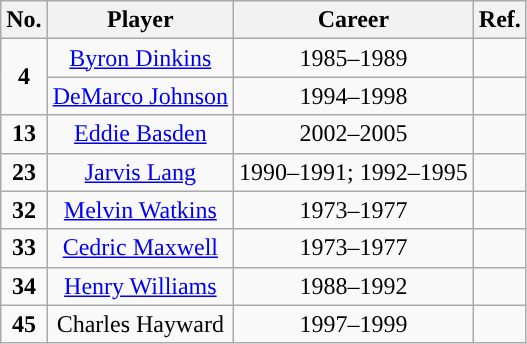<table class="wikitable" style="text-align:center">
<tr>
<th>No.</th>
<th>Player</th>
<th>Career</th>
<th>Ref.</th>
</tr>
<tr>
<td rowspan=2><strong>4</strong></td>
<td><a href='#'>Byron Dinkins</a></td>
<td>1985–1989</td>
<td></td>
</tr>
<tr>
<td><a href='#'>DeMarco Johnson</a></td>
<td>1994–1998</td>
<td></td>
</tr>
<tr>
<td><strong>13</strong></td>
<td><a href='#'>Eddie Basden</a></td>
<td>2002–2005</td>
<td></td>
</tr>
<tr>
<td><strong>23</strong></td>
<td><a href='#'>Jarvis Lang</a></td>
<td>1990–1991; 1992–1995</td>
<td></td>
</tr>
<tr>
<td><strong>32</strong></td>
<td><a href='#'>Melvin Watkins</a></td>
<td>1973–1977</td>
<td></td>
</tr>
<tr>
<td><strong>33</strong></td>
<td><a href='#'>Cedric Maxwell</a></td>
<td>1973–1977</td>
<td></td>
</tr>
<tr>
<td><strong>34</strong></td>
<td><a href='#'>Henry Williams</a></td>
<td>1988–1992</td>
<td></td>
</tr>
<tr>
<td><strong>45</strong></td>
<td>Charles Hayward</td>
<td>1997–1999</td>
<td></td>
</tr>
</table>
